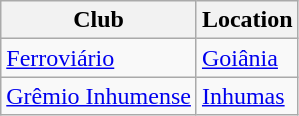<table class="wikitable sortable">
<tr>
<th>Club</th>
<th>Location</th>
</tr>
<tr>
<td><a href='#'>Ferroviário</a></td>
<td><a href='#'>Goiânia</a></td>
</tr>
<tr>
<td><a href='#'>Grêmio Inhumense</a></td>
<td><a href='#'>Inhumas</a></td>
</tr>
</table>
